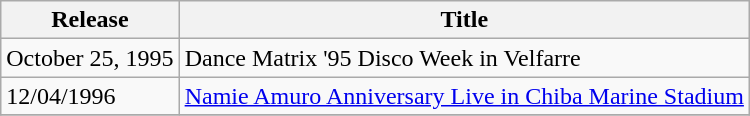<table class="wikitable">
<tr>
<th>Release</th>
<th>Title</th>
</tr>
<tr>
<td>October 25, 1995</td>
<td>Dance Matrix '95 Disco Week in Velfarre</td>
</tr>
<tr>
<td>12/04/1996</td>
<td><a href='#'>Namie Amuro Anniversary Live in Chiba Marine Stadium</a></td>
</tr>
<tr>
</tr>
</table>
